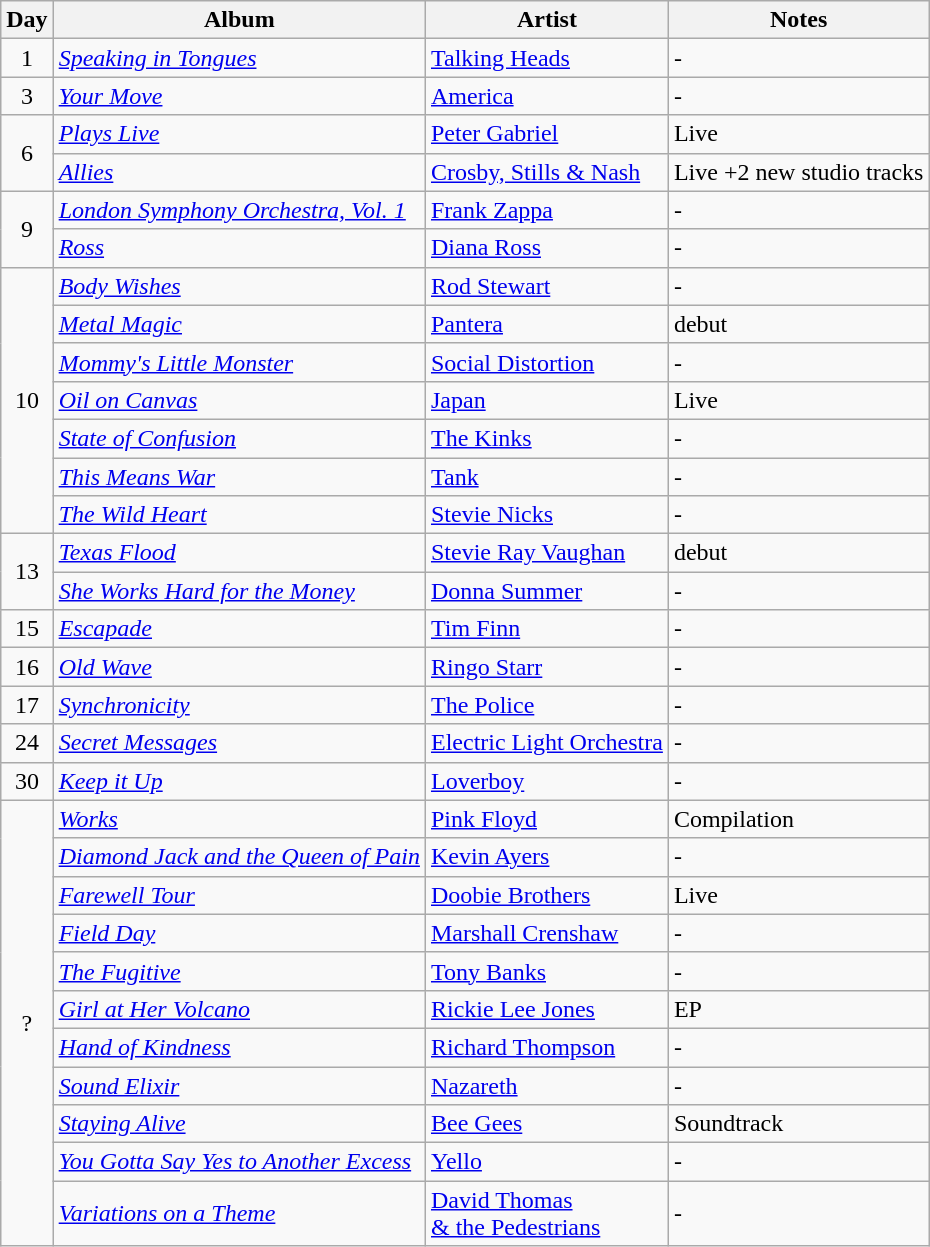<table class="wikitable">
<tr>
<th>Day</th>
<th>Album</th>
<th>Artist</th>
<th>Notes</th>
</tr>
<tr>
<td rowspan="1" align="center">1</td>
<td><em><a href='#'>Speaking in Tongues</a></em></td>
<td><a href='#'>Talking Heads</a></td>
<td>-</td>
</tr>
<tr>
<td rowspan="1" align="center">3</td>
<td><em><a href='#'>Your Move</a></em></td>
<td><a href='#'>America</a></td>
<td>-</td>
</tr>
<tr>
<td rowspan="2" align="center">6</td>
<td><em><a href='#'>Plays Live</a></em></td>
<td><a href='#'>Peter Gabriel</a></td>
<td>Live</td>
</tr>
<tr>
<td><em><a href='#'>Allies</a></em></td>
<td><a href='#'>Crosby, Stills & Nash</a></td>
<td>Live +2 new studio tracks</td>
</tr>
<tr>
<td rowspan="2" align="center">9</td>
<td><em><a href='#'>London Symphony Orchestra, Vol. 1</a></em></td>
<td><a href='#'>Frank Zappa</a></td>
<td>-</td>
</tr>
<tr>
<td><em><a href='#'>Ross</a></em></td>
<td><a href='#'>Diana Ross</a></td>
<td>-</td>
</tr>
<tr>
<td rowspan="7" align="center">10</td>
<td><em><a href='#'>Body Wishes</a></em></td>
<td><a href='#'>Rod Stewart</a></td>
<td>-</td>
</tr>
<tr>
<td><em><a href='#'>Metal Magic</a></em></td>
<td><a href='#'>Pantera</a></td>
<td>debut</td>
</tr>
<tr>
<td><em><a href='#'>Mommy's Little Monster</a></em></td>
<td><a href='#'>Social Distortion</a></td>
<td>-</td>
</tr>
<tr>
<td><em><a href='#'>Oil on Canvas</a></em></td>
<td><a href='#'>Japan</a></td>
<td>Live</td>
</tr>
<tr>
<td><em><a href='#'>State of Confusion</a></em></td>
<td><a href='#'>The Kinks</a></td>
<td>-</td>
</tr>
<tr>
<td><em><a href='#'>This Means War</a></em></td>
<td><a href='#'>Tank</a></td>
<td>-</td>
</tr>
<tr>
<td><em><a href='#'>The Wild Heart</a></em></td>
<td><a href='#'>Stevie Nicks</a></td>
<td>-</td>
</tr>
<tr>
<td rowspan="2" align="center">13</td>
<td><em><a href='#'>Texas Flood</a></em></td>
<td><a href='#'>Stevie Ray Vaughan</a></td>
<td>debut</td>
</tr>
<tr>
<td><em><a href='#'>She Works Hard for the Money</a></em></td>
<td><a href='#'>Donna Summer</a></td>
<td>-</td>
</tr>
<tr>
<td rowspan="1" align="center">15</td>
<td><em><a href='#'>Escapade</a></em></td>
<td><a href='#'>Tim Finn</a></td>
<td>-</td>
</tr>
<tr>
<td rowspan="1" align="center">16</td>
<td><em><a href='#'>Old Wave</a></em></td>
<td><a href='#'>Ringo Starr</a></td>
<td>-</td>
</tr>
<tr>
<td rowspan="1" align="center">17</td>
<td><em><a href='#'>Synchronicity</a></em></td>
<td><a href='#'>The Police</a></td>
<td>-</td>
</tr>
<tr>
<td rowspan="1" align="center">24</td>
<td><em><a href='#'>Secret Messages</a></em></td>
<td><a href='#'>Electric Light Orchestra</a></td>
<td>-</td>
</tr>
<tr>
<td rowspan="1" align="center">30</td>
<td><em><a href='#'>Keep it Up</a></em></td>
<td><a href='#'>Loverboy</a></td>
<td>-</td>
</tr>
<tr>
<td rowspan="11" align="center">?</td>
<td><em><a href='#'>Works</a></em></td>
<td><a href='#'>Pink Floyd</a></td>
<td>Compilation</td>
</tr>
<tr>
<td><em><a href='#'>Diamond Jack and the Queen of Pain</a></em></td>
<td><a href='#'>Kevin Ayers</a></td>
<td>-</td>
</tr>
<tr>
<td><em><a href='#'>Farewell Tour</a></em></td>
<td><a href='#'>Doobie Brothers</a></td>
<td>Live</td>
</tr>
<tr>
<td><em><a href='#'>Field Day</a></em></td>
<td><a href='#'>Marshall Crenshaw</a></td>
<td>-</td>
</tr>
<tr>
<td><em><a href='#'>The Fugitive</a></em></td>
<td><a href='#'>Tony Banks</a></td>
<td>-</td>
</tr>
<tr>
<td><em><a href='#'>Girl at Her Volcano</a></em></td>
<td><a href='#'>Rickie Lee Jones</a></td>
<td>EP</td>
</tr>
<tr>
<td><em><a href='#'>Hand of Kindness</a></em></td>
<td><a href='#'>Richard Thompson</a></td>
<td>-</td>
</tr>
<tr>
<td><em><a href='#'>Sound Elixir</a></em></td>
<td><a href='#'>Nazareth</a></td>
<td>-</td>
</tr>
<tr>
<td><em><a href='#'>Staying Alive</a></em></td>
<td><a href='#'>Bee Gees</a></td>
<td>Soundtrack</td>
</tr>
<tr>
<td><em><a href='#'>You Gotta Say Yes to Another Excess</a></em></td>
<td><a href='#'>Yello</a></td>
<td>-</td>
</tr>
<tr>
<td><em><a href='#'>Variations on a Theme</a></em></td>
<td><a href='#'>David Thomas<br> & the Pedestrians</a></td>
<td>-</td>
</tr>
</table>
